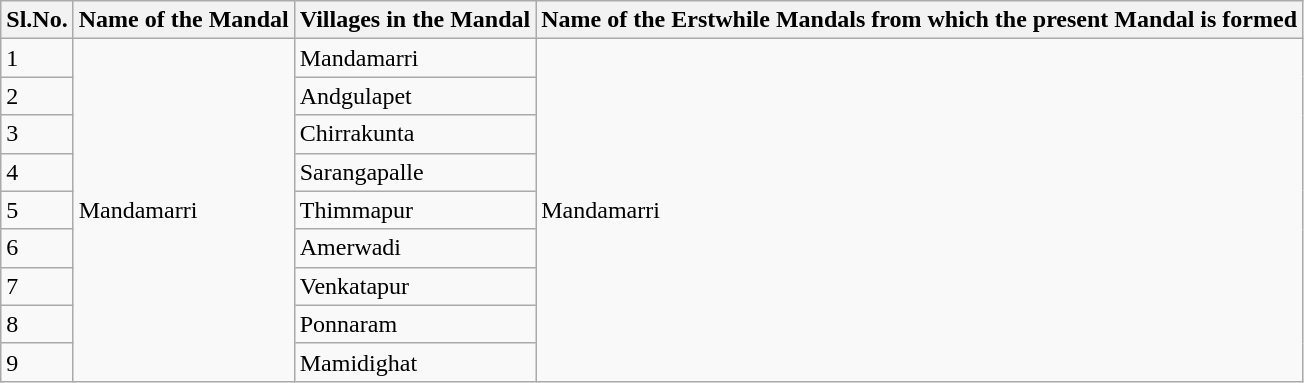<table class="wikitable">
<tr>
<th>Sl.No.</th>
<th>Name of the Mandal</th>
<th>Villages in the Mandal</th>
<th>Name of the Erstwhile Mandals from which the present Mandal is formed</th>
</tr>
<tr>
<td>1</td>
<td rowspan="9">Mandamarri</td>
<td>Mandamarri</td>
<td rowspan="9">Mandamarri</td>
</tr>
<tr>
<td>2</td>
<td>Andgulapet</td>
</tr>
<tr>
<td>3</td>
<td>Chirrakunta</td>
</tr>
<tr>
<td>4</td>
<td>Sarangapalle</td>
</tr>
<tr>
<td>5</td>
<td>Thimmapur</td>
</tr>
<tr>
<td>6</td>
<td>Amerwadi</td>
</tr>
<tr>
<td>7</td>
<td>Venkatapur</td>
</tr>
<tr>
<td>8</td>
<td>Ponnaram</td>
</tr>
<tr>
<td>9</td>
<td>Mamidighat</td>
</tr>
</table>
